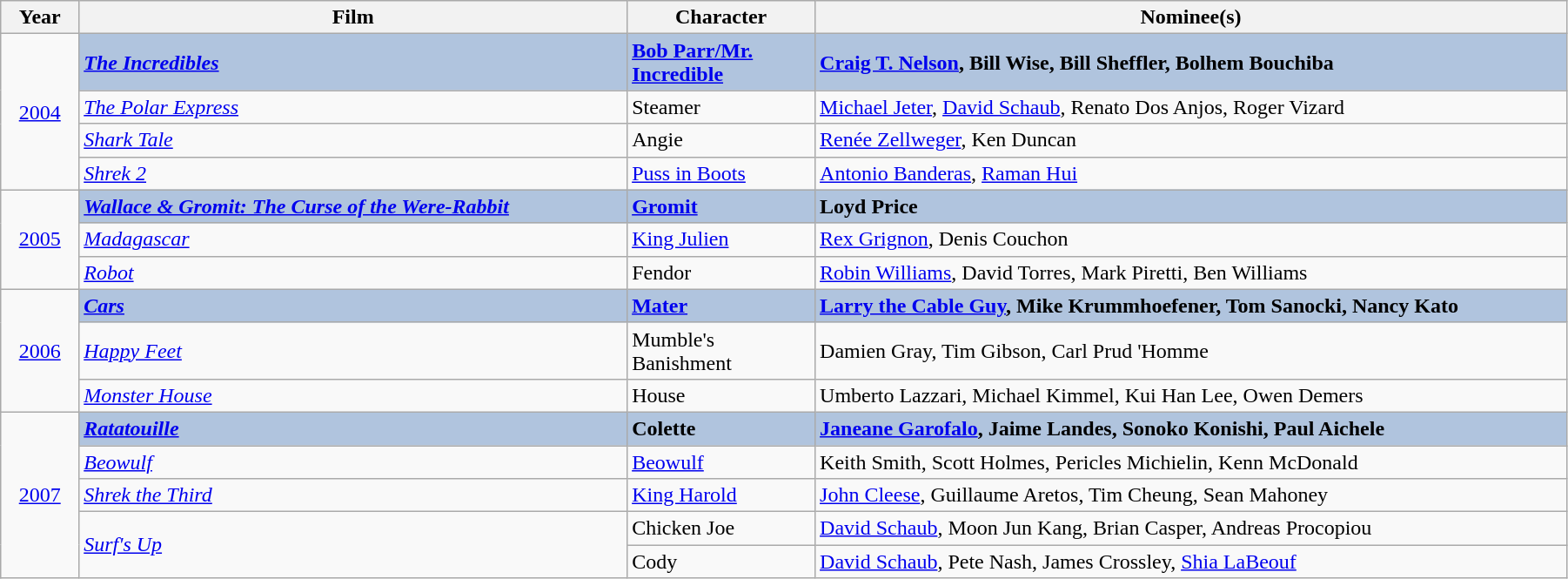<table class="wikitable" width="95%" cellpadding="5">
<tr>
<th width="5%">Year</th>
<th width="35%">Film</th>
<th width="12%">Character</th>
<th width="50%">Nominee(s)</th>
</tr>
<tr>
<td rowspan="4" style="text-align:center;"><a href='#'>2004</a><br></td>
<td style="background:#B0C4DE;"><strong><em><a href='#'>The Incredibles</a></em></strong></td>
<td style="background:#B0C4DE;"><strong><a href='#'>Bob Parr/Mr. Incredible</a></strong></td>
<td style="background:#B0C4DE;"><strong><a href='#'>Craig T. Nelson</a>, Bill Wise, Bill Sheffler, Bolhem Bouchiba</strong></td>
</tr>
<tr>
<td><em><a href='#'>The Polar Express</a></em></td>
<td>Steamer</td>
<td><a href='#'>Michael Jeter</a>, <a href='#'>David Schaub</a>, Renato Dos Anjos, Roger Vizard</td>
</tr>
<tr>
<td><em><a href='#'>Shark Tale</a></em></td>
<td>Angie</td>
<td><a href='#'>Renée Zellweger</a>, Ken Duncan</td>
</tr>
<tr>
<td><em><a href='#'>Shrek 2</a></em></td>
<td><a href='#'>Puss in Boots</a></td>
<td><a href='#'>Antonio Banderas</a>, <a href='#'>Raman Hui</a></td>
</tr>
<tr>
<td rowspan="3" style="text-align:center;"><a href='#'>2005</a><br></td>
<td style="background:#B0C4DE;"><strong><em><a href='#'>Wallace & Gromit: The Curse of the Were-Rabbit</a></em></strong></td>
<td style="background:#B0C4DE;"><strong><a href='#'>Gromit</a></strong></td>
<td style="background:#B0C4DE;"><strong>Loyd Price</strong></td>
</tr>
<tr>
<td><em><a href='#'>Madagascar</a></em></td>
<td><a href='#'>King Julien</a></td>
<td><a href='#'>Rex Grignon</a>, Denis Couchon</td>
</tr>
<tr>
<td><em><a href='#'>Robot</a></em></td>
<td>Fendor</td>
<td><a href='#'>Robin Williams</a>, David Torres, Mark Piretti, Ben Williams</td>
</tr>
<tr>
<td rowspan="3" style="text-align:center;"><a href='#'>2006</a><br></td>
<td style="background:#B0C4DE;"><strong><em><a href='#'>Cars</a></em></strong></td>
<td style="background:#B0C4DE;"><strong><a href='#'>Mater</a></strong></td>
<td style="background:#B0C4DE;"><strong><a href='#'>Larry the Cable Guy</a>, Mike Krummhoefener, Tom Sanocki, Nancy Kato</strong></td>
</tr>
<tr>
<td><em><a href='#'>Happy Feet</a></em></td>
<td>Mumble's Banishment</td>
<td>Damien Gray, Tim Gibson, Carl Prud 'Homme</td>
</tr>
<tr>
<td><em><a href='#'>Monster House</a></em></td>
<td>House</td>
<td>Umberto Lazzari, Michael Kimmel, Kui Han Lee, Owen Demers</td>
</tr>
<tr>
<td rowspan="5" style="text-align:center;"><a href='#'>2007</a><br></td>
<td style="background:#B0C4DE;"><strong><em><a href='#'>Ratatouille</a></em></strong></td>
<td style="background:#B0C4DE;"><strong>Colette</strong></td>
<td style="background:#B0C4DE;"><strong><a href='#'>Janeane Garofalo</a>, Jaime Landes, Sonoko Konishi, Paul Aichele</strong></td>
</tr>
<tr>
<td><em><a href='#'>Beowulf</a></em></td>
<td><a href='#'>Beowulf</a></td>
<td>Keith Smith, Scott Holmes, Pericles Michielin, Kenn McDonald</td>
</tr>
<tr>
<td><em><a href='#'>Shrek the Third</a></em></td>
<td><a href='#'>King Harold</a></td>
<td><a href='#'>John Cleese</a>, Guillaume Aretos, Tim Cheung, Sean Mahoney</td>
</tr>
<tr>
<td rowspan="2"><em><a href='#'>Surf's Up</a></em></td>
<td>Chicken Joe</td>
<td><a href='#'>David Schaub</a>, Moon Jun Kang, Brian Casper, Andreas Procopiou</td>
</tr>
<tr>
<td>Cody</td>
<td><a href='#'>David Schaub</a>, Pete Nash, James Crossley, <a href='#'>Shia LaBeouf</a></td>
</tr>
</table>
